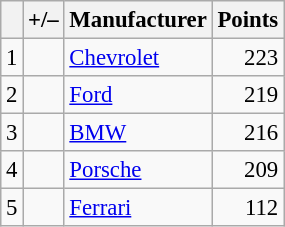<table class="wikitable" style="font-size: 95%;">
<tr>
<th scope="col"></th>
<th scope="col">+/–</th>
<th scope="col">Manufacturer</th>
<th scope="col">Points</th>
</tr>
<tr>
<td align=center>1</td>
<td align="left"></td>
<td> <a href='#'>Chevrolet</a></td>
<td align=right>223</td>
</tr>
<tr>
<td align=center>2</td>
<td align="left"></td>
<td> <a href='#'>Ford</a></td>
<td align=right>219</td>
</tr>
<tr>
<td align=center>3</td>
<td align="left"></td>
<td> <a href='#'>BMW</a></td>
<td align=right>216</td>
</tr>
<tr>
<td align=center>4</td>
<td align="left"></td>
<td> <a href='#'>Porsche</a></td>
<td align=right>209</td>
</tr>
<tr>
<td align=center>5</td>
<td align="left"></td>
<td> <a href='#'>Ferrari</a></td>
<td align=right>112</td>
</tr>
</table>
